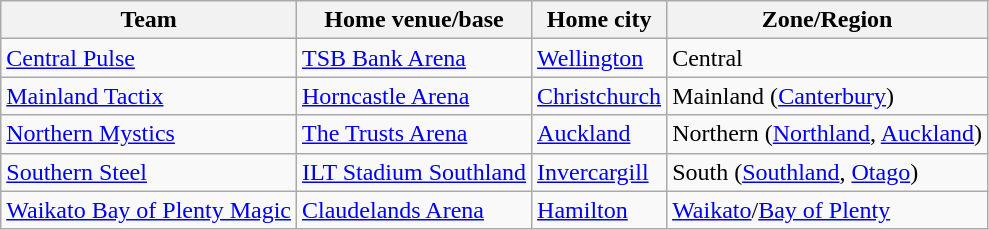<table class="wikitable sortable">
<tr>
<th>Team</th>
<th>Home venue/base</th>
<th>Home city</th>
<th>Zone/Region</th>
</tr>
<tr>
<td> <a href='#'>Central Pulse</a></td>
<td><a href='#'>TSB Bank Arena</a></td>
<td><a href='#'>Wellington</a></td>
<td>Central</td>
</tr>
<tr>
<td> <a href='#'>Mainland Tactix</a></td>
<td><a href='#'>Horncastle Arena</a></td>
<td><a href='#'>Christchurch</a></td>
<td>Mainland (<a href='#'>Canterbury</a>)</td>
</tr>
<tr>
<td> <a href='#'>Northern Mystics</a></td>
<td><a href='#'>The Trusts Arena</a></td>
<td><a href='#'>Auckland</a></td>
<td>Northern (<a href='#'>Northland</a>, <a href='#'>Auckland</a>)</td>
</tr>
<tr>
<td> <a href='#'>Southern Steel</a></td>
<td><a href='#'>ILT Stadium Southland</a></td>
<td><a href='#'>Invercargill</a></td>
<td>South (<a href='#'>Southland</a>, <a href='#'>Otago</a>)</td>
</tr>
<tr>
<td> <a href='#'>Waikato Bay of Plenty Magic</a></td>
<td><a href='#'>Claudelands Arena</a></td>
<td><a href='#'>Hamilton</a></td>
<td><a href='#'>Waikato</a>/<a href='#'>Bay of Plenty</a></td>
</tr>
</table>
